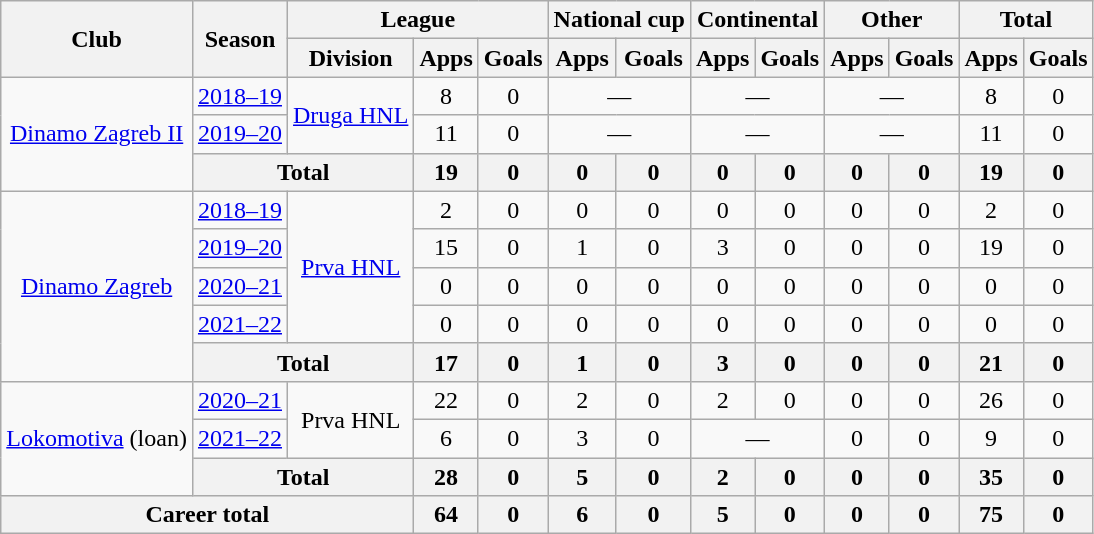<table class="wikitable" style="text-align: center">
<tr>
<th rowspan="2">Club</th>
<th rowspan="2">Season</th>
<th colspan="3">League</th>
<th colspan="2">National cup</th>
<th colspan="2">Continental</th>
<th colspan="2">Other</th>
<th colspan="2">Total</th>
</tr>
<tr>
<th>Division</th>
<th>Apps</th>
<th>Goals</th>
<th>Apps</th>
<th>Goals</th>
<th>Apps</th>
<th>Goals</th>
<th>Apps</th>
<th>Goals</th>
<th>Apps</th>
<th>Goals</th>
</tr>
<tr>
<td rowspan="3"><a href='#'>Dinamo Zagreb II</a></td>
<td><a href='#'>2018–19</a></td>
<td rowspan="2"><a href='#'>Druga HNL</a></td>
<td>8</td>
<td>0</td>
<td colspan="2">—</td>
<td colspan="2">—</td>
<td colspan="2">—</td>
<td>8</td>
<td>0</td>
</tr>
<tr>
<td><a href='#'>2019–20</a></td>
<td>11</td>
<td>0</td>
<td colspan="2">—</td>
<td colspan="2">—</td>
<td colspan="2">—</td>
<td>11</td>
<td>0</td>
</tr>
<tr>
<th colspan=2>Total</th>
<th>19</th>
<th>0</th>
<th>0</th>
<th>0</th>
<th>0</th>
<th>0</th>
<th>0</th>
<th>0</th>
<th>19</th>
<th>0</th>
</tr>
<tr>
<td rowspan="5"><a href='#'>Dinamo Zagreb</a></td>
<td><a href='#'>2018–19</a></td>
<td rowspan="4"><a href='#'>Prva HNL</a></td>
<td>2</td>
<td>0</td>
<td>0</td>
<td>0</td>
<td>0</td>
<td>0</td>
<td>0</td>
<td>0</td>
<td>2</td>
<td>0</td>
</tr>
<tr>
<td><a href='#'>2019–20</a></td>
<td>15</td>
<td>0</td>
<td>1</td>
<td>0</td>
<td>3</td>
<td>0</td>
<td>0</td>
<td>0</td>
<td>19</td>
<td>0</td>
</tr>
<tr>
<td><a href='#'>2020–21</a></td>
<td>0</td>
<td>0</td>
<td>0</td>
<td>0</td>
<td>0</td>
<td>0</td>
<td>0</td>
<td>0</td>
<td>0</td>
<td>0</td>
</tr>
<tr>
<td><a href='#'>2021–22</a></td>
<td>0</td>
<td>0</td>
<td>0</td>
<td>0</td>
<td>0</td>
<td>0</td>
<td>0</td>
<td>0</td>
<td>0</td>
<td>0</td>
</tr>
<tr>
<th colspan=2>Total</th>
<th>17</th>
<th>0</th>
<th>1</th>
<th>0</th>
<th>3</th>
<th>0</th>
<th>0</th>
<th>0</th>
<th>21</th>
<th>0</th>
</tr>
<tr>
<td rowspan="3"><a href='#'>Lokomotiva</a> (loan)</td>
<td><a href='#'>2020–21</a></td>
<td rowspan="2">Prva HNL</td>
<td>22</td>
<td>0</td>
<td>2</td>
<td>0</td>
<td>2</td>
<td>0</td>
<td>0</td>
<td>0</td>
<td>26</td>
<td>0</td>
</tr>
<tr>
<td><a href='#'>2021–22</a></td>
<td>6</td>
<td>0</td>
<td>3</td>
<td>0</td>
<td colspan="2">—</td>
<td>0</td>
<td>0</td>
<td>9</td>
<td>0</td>
</tr>
<tr>
<th colspan=2>Total</th>
<th>28</th>
<th>0</th>
<th>5</th>
<th>0</th>
<th>2</th>
<th>0</th>
<th>0</th>
<th>0</th>
<th>35</th>
<th>0</th>
</tr>
<tr>
<th colspan=3>Career total</th>
<th>64</th>
<th>0</th>
<th>6</th>
<th>0</th>
<th>5</th>
<th>0</th>
<th>0</th>
<th>0</th>
<th>75</th>
<th>0</th>
</tr>
</table>
